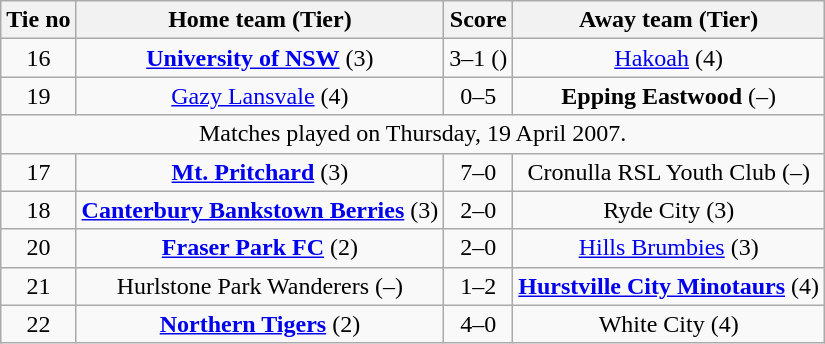<table class="wikitable" style="text-align:center">
<tr>
<th>Tie no</th>
<th>Home team (Tier)</th>
<th>Score</th>
<th>Away team (Tier)</th>
</tr>
<tr>
<td>16</td>
<td><strong><a href='#'>University of NSW</a></strong> (3)</td>
<td>3–1 ()</td>
<td><a href='#'>Hakoah</a> (4)</td>
</tr>
<tr>
<td>19</td>
<td><a href='#'>Gazy Lansvale</a> (4)</td>
<td>0–5</td>
<td><strong>Epping Eastwood</strong> (–)</td>
</tr>
<tr>
<td colspan=4>Matches played on Thursday, 19 April 2007.</td>
</tr>
<tr>
<td>17</td>
<td><strong><a href='#'>Mt. Pritchard</a></strong> (3)</td>
<td>7–0</td>
<td>Cronulla RSL Youth Club (–)</td>
</tr>
<tr>
<td>18</td>
<td><strong><a href='#'>Canterbury Bankstown Berries</a></strong> (3)</td>
<td>2–0</td>
<td>Ryde City (3)</td>
</tr>
<tr>
<td>20</td>
<td><strong><a href='#'>Fraser Park FC</a></strong> (2)</td>
<td>2–0</td>
<td><a href='#'>Hills Brumbies</a> (3)</td>
</tr>
<tr>
<td>21</td>
<td>Hurlstone Park Wanderers (–)</td>
<td>1–2</td>
<td><strong><a href='#'>Hurstville City Minotaurs</a></strong> (4)</td>
</tr>
<tr>
<td>22</td>
<td><strong><a href='#'>Northern Tigers</a></strong> (2)</td>
<td>4–0</td>
<td>White City (4)</td>
</tr>
</table>
